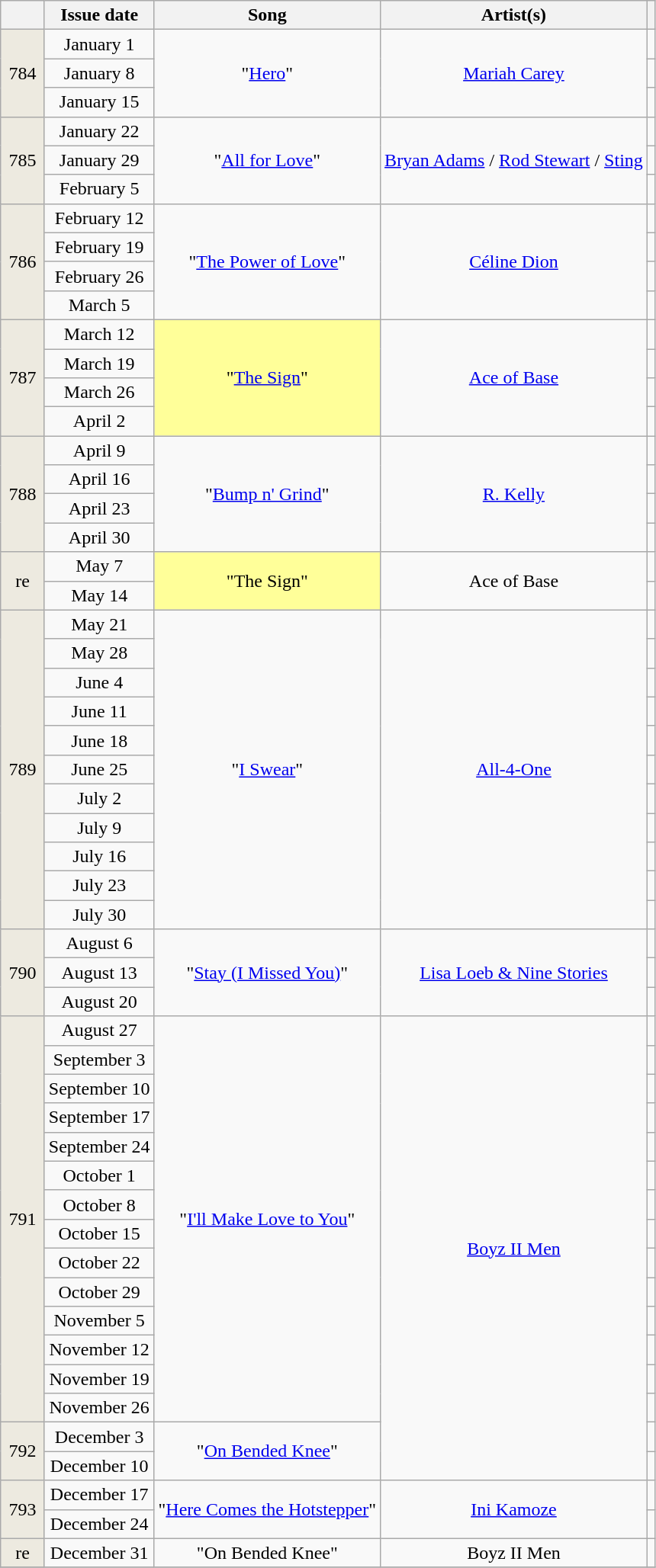<table class="wikitable">
<tr>
<th width=31></th>
<th align="center">Issue date</th>
<th align="center">Song</th>
<th align="center">Artist(s)</th>
<th align="center"></th>
</tr>
<tr>
<td bgcolor=#EDEAE0 align=center rowspan=3>784</td>
<td align="center">January 1</td>
<td align="center" rowspan="3">"<a href='#'>Hero</a>"</td>
<td align="center" rowspan="3"><a href='#'>Mariah Carey</a></td>
<td align="center"></td>
</tr>
<tr>
<td align="center">January 8</td>
<td align="center"></td>
</tr>
<tr>
<td align="center">January 15</td>
<td align="center"></td>
</tr>
<tr>
<td bgcolor=#EDEAE0 align=center rowspan=3>785</td>
<td align="center">January 22</td>
<td align="center" rowspan="3">"<a href='#'>All for Love</a>"</td>
<td align="center" rowspan="3"><a href='#'>Bryan Adams</a> / <a href='#'>Rod Stewart</a> / <a href='#'>Sting</a></td>
<td align="center"></td>
</tr>
<tr>
<td align="center">January 29</td>
<td align="center"></td>
</tr>
<tr>
<td align="center">February 5</td>
<td align="center"></td>
</tr>
<tr>
<td bgcolor=#EDEAE0 align=center rowspan=4>786</td>
<td align="center">February 12</td>
<td align="center" rowspan="4">"<a href='#'>The Power of Love</a>"</td>
<td align="center" rowspan="4"><a href='#'>Céline Dion</a></td>
<td align="center"></td>
</tr>
<tr>
<td align="center">February 19</td>
<td align="center"></td>
</tr>
<tr>
<td align="center">February 26</td>
<td align="center"></td>
</tr>
<tr>
<td align="center">March 5</td>
<td align="center"></td>
</tr>
<tr>
<td bgcolor=#EDEAE0 align=center rowspan=4>787</td>
<td align="center">March 12</td>
<td bgcolor=#FFFF99 align="center" rowspan="4">"<a href='#'>The Sign</a>"</td>
<td align="center" rowspan="4"><a href='#'>Ace of Base</a></td>
<td align="center"></td>
</tr>
<tr>
<td align="center">March 19</td>
<td align="center"></td>
</tr>
<tr>
<td align="center">March 26</td>
<td align="center"></td>
</tr>
<tr>
<td align="center">April 2</td>
<td align="center"></td>
</tr>
<tr>
<td bgcolor=#EDEAE0 align=center rowspan=4>788</td>
<td align="center">April 9</td>
<td align="center" rowspan="4">"<a href='#'>Bump n' Grind</a>"</td>
<td align="center" rowspan="4"><a href='#'>R. Kelly</a></td>
<td align="center"></td>
</tr>
<tr>
<td align="center">April 16</td>
<td align="center"></td>
</tr>
<tr>
<td align="center">April 23</td>
<td align="center"></td>
</tr>
<tr>
<td align="center">April 30</td>
<td align="center"></td>
</tr>
<tr>
<td bgcolor=#EDEAE0 align=center rowspan=2>re</td>
<td align="center">May 7</td>
<td bgcolor=#FFFF99 align="center" rowspan="2">"The Sign"</td>
<td align="center" rowspan="2">Ace of Base</td>
<td align="center"></td>
</tr>
<tr>
<td align="center">May 14</td>
<td align="center"></td>
</tr>
<tr>
<td bgcolor=#EDEAE0 align=center rowspan=11>789</td>
<td align="center">May 21</td>
<td align="center" rowspan="11">"<a href='#'>I Swear</a>"</td>
<td align="center" rowspan="11"><a href='#'>All-4-One</a></td>
<td align="center"></td>
</tr>
<tr>
<td align="center">May 28</td>
<td align="center"></td>
</tr>
<tr>
<td align="center">June 4</td>
<td align="center"></td>
</tr>
<tr>
<td align="center">June 11</td>
<td align="center"></td>
</tr>
<tr>
<td align="center">June 18</td>
<td align="center"></td>
</tr>
<tr>
<td align="center">June 25</td>
<td align="center"></td>
</tr>
<tr>
<td align="center">July 2</td>
<td align="center"></td>
</tr>
<tr>
<td align="center">July 9</td>
<td align="center"></td>
</tr>
<tr>
<td align="center">July 16</td>
<td align="center"></td>
</tr>
<tr>
<td align="center">July 23</td>
<td align="center"></td>
</tr>
<tr>
<td align="center">July 30</td>
<td align="center"></td>
</tr>
<tr>
<td bgcolor=#EDEAE0 align=center rowspan=3>790</td>
<td align="center">August 6</td>
<td align="center" rowspan="3">"<a href='#'>Stay (I Missed You)</a>"</td>
<td align="center" rowspan="3"><a href='#'>Lisa Loeb & Nine Stories</a></td>
<td align="center"></td>
</tr>
<tr>
<td align="center">August 13</td>
<td align="center"></td>
</tr>
<tr>
<td align="center">August 20</td>
<td align="center"></td>
</tr>
<tr>
<td bgcolor=#EDEAE0 align=center rowspan=14>791</td>
<td align="center">August 27</td>
<td align="center" rowspan="14">"<a href='#'>I'll Make Love to You</a>"</td>
<td align="center" rowspan="16"><a href='#'>Boyz II Men</a></td>
<td align="center"></td>
</tr>
<tr>
<td align="center">September 3</td>
<td align="center"></td>
</tr>
<tr>
<td align="center">September 10</td>
<td align="center"></td>
</tr>
<tr>
<td align="center">September 17</td>
<td align="center"></td>
</tr>
<tr>
<td align="center">September 24</td>
<td align="center"></td>
</tr>
<tr>
<td align="center">October 1</td>
<td align="center"></td>
</tr>
<tr>
<td align="center">October 8</td>
<td align="center"></td>
</tr>
<tr>
<td align="center">October 15</td>
<td align="center"></td>
</tr>
<tr>
<td align="center">October 22</td>
<td align="center"></td>
</tr>
<tr>
<td align="center">October 29</td>
<td align="center"></td>
</tr>
<tr>
<td align="center">November 5</td>
<td align="center"></td>
</tr>
<tr>
<td align="center">November 12</td>
<td align="center"></td>
</tr>
<tr>
<td align="center">November 19</td>
<td align="center"></td>
</tr>
<tr>
<td align="center">November 26</td>
<td align="center"></td>
</tr>
<tr>
<td bgcolor=#EDEAE0 align=center rowspan=2>792</td>
<td align="center">December 3</td>
<td align="center" rowspan="2">"<a href='#'>On Bended Knee</a>"</td>
<td align="center"></td>
</tr>
<tr>
<td align="center">December 10</td>
<td align="center"></td>
</tr>
<tr>
<td bgcolor=#EDEAE0 align=center rowspan=2>793</td>
<td align="center">December 17</td>
<td align="center" rowspan="2">"<a href='#'>Here Comes the Hotstepper</a>"</td>
<td align="center" rowspan="2"><a href='#'>Ini Kamoze</a></td>
<td align="center"></td>
</tr>
<tr>
<td align="center">December 24</td>
<td align="center"></td>
</tr>
<tr>
<td bgcolor=#EDEAE0 align=center>re</td>
<td align="center">December 31</td>
<td align="center">"On Bended Knee"</td>
<td align="center">Boyz II Men</td>
<td align="center"></td>
</tr>
<tr>
</tr>
</table>
